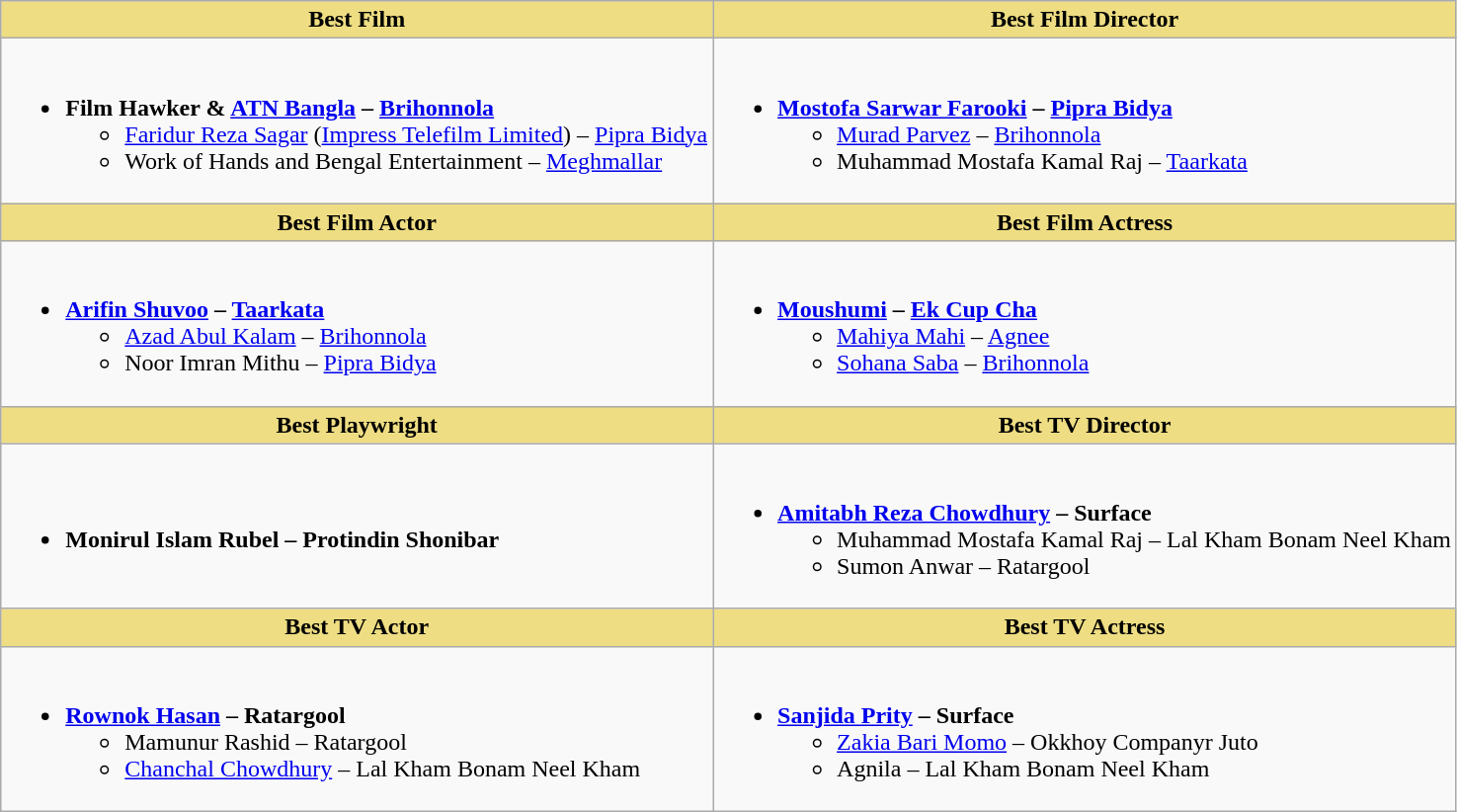<table class="wikitable">
<tr>
<th style="background:#EEDD82;">Best Film</th>
<th style="background:#EEDD82;">Best Film Director</th>
</tr>
<tr>
<td valign="top"><br><ul><li><strong>Film Hawker & <a href='#'>ATN Bangla</a> – <a href='#'>Brihonnola</a></strong><ul><li><a href='#'>Faridur Reza Sagar</a> (<a href='#'>Impress Telefilm Limited</a>) – <a href='#'>Pipra Bidya</a></li><li>Work of Hands and Bengal Entertainment – <a href='#'>Meghmallar</a></li></ul></li></ul></td>
<td valign="top"><br><ul><li><strong><a href='#'>Mostofa Sarwar Farooki</a> – <a href='#'>Pipra Bidya</a></strong><ul><li><a href='#'>Murad Parvez</a> – <a href='#'>Brihonnola</a></li><li>Muhammad Mostafa Kamal Raj   – <a href='#'>Taarkata</a></li></ul></li></ul></td>
</tr>
<tr>
<th style="background:#EEDD82;">Best Film Actor</th>
<th style="background:#EEDD82;">Best Film Actress</th>
</tr>
<tr>
<td><br><ul><li><strong><a href='#'>Arifin Shuvoo</a> – <a href='#'>Taarkata</a></strong><ul><li><a href='#'>Azad Abul Kalam</a> – <a href='#'>Brihonnola</a></li><li>Noor Imran Mithu  – <a href='#'>Pipra Bidya</a></li></ul></li></ul></td>
<td><br><ul><li><strong><a href='#'>Moushumi</a> – <a href='#'>Ek Cup Cha</a></strong><ul><li><a href='#'>Mahiya Mahi</a>  – <a href='#'>Agnee</a></li><li><a href='#'>Sohana Saba</a> – <a href='#'>Brihonnola</a></li></ul></li></ul></td>
</tr>
<tr>
<th style="background:#EEDD82;">Best Playwright</th>
<th style="background:#EEDD82;">Best TV Director</th>
</tr>
<tr>
<td><br><ul><li><strong>Monirul Islam Rubel – Protindin Shonibar</strong></li></ul></td>
<td><br><ul><li><strong><a href='#'>Amitabh Reza Chowdhury</a> – Surface</strong><ul><li>Muhammad Mostafa Kamal Raj  –  Lal Kham Bonam Neel Kham</li><li>Sumon Anwar  – Ratargool</li></ul></li></ul></td>
</tr>
<tr>
<th style="background:#EEDD82;">Best TV Actor</th>
<th style="background:#EEDD82;">Best TV Actress</th>
</tr>
<tr>
<td><br><ul><li><strong><a href='#'>Rownok Hasan</a> – Ratargool</strong><ul><li>Mamunur Rashid – Ratargool</li><li><a href='#'>Chanchal Chowdhury</a> –  Lal Kham Bonam Neel Kham</li></ul></li></ul></td>
<td><br><ul><li><strong><a href='#'>Sanjida Prity</a> – Surface</strong><ul><li><a href='#'>Zakia Bari Momo</a> – Okkhoy Companyr Juto</li><li>Agnila – Lal Kham Bonam Neel Kham</li></ul></li></ul></td>
</tr>
</table>
